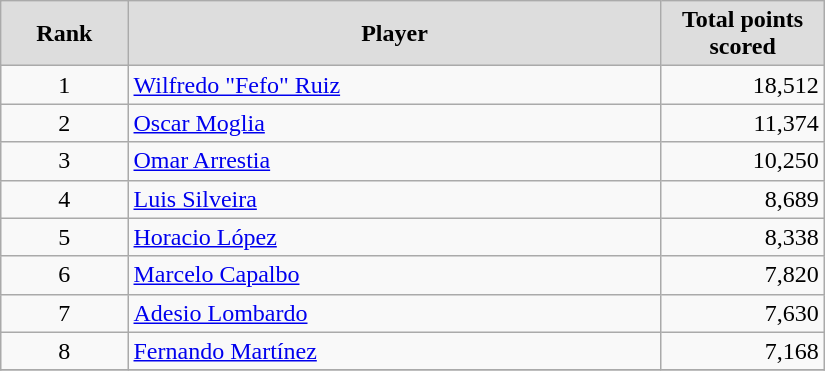<table class="wikitable sortable"  style="text-align:left" width="550px">
<tr>
<th width="15 px" style="background:#DDDDDD; color:Black">Rank</th>
<th width="180 px" style="background:#DDDDDD; color:Black">Player</th>
<th width="50 px" style="background:#DDDDDD; color:Black">Total points scored</th>
</tr>
<tr>
<td align="center">1</td>
<td><a href='#'>Wilfredo "Fefo" Ruiz</a></td>
<td align="right">18,512</td>
</tr>
<tr>
<td align="center">2</td>
<td><a href='#'>Oscar Moglia</a></td>
<td align="right">11,374</td>
</tr>
<tr>
<td align="center">3</td>
<td><a href='#'>Omar Arrestia</a></td>
<td align="right">10,250</td>
</tr>
<tr>
<td align="center">4</td>
<td><a href='#'>Luis Silveira</a></td>
<td align="right">8,689</td>
</tr>
<tr>
<td align="center">5</td>
<td><a href='#'>Horacio López</a></td>
<td align="right">8,338</td>
</tr>
<tr>
<td align="center">6</td>
<td><a href='#'>Marcelo Capalbo</a></td>
<td align="right">7,820</td>
</tr>
<tr>
<td align="center">7</td>
<td><a href='#'>Adesio Lombardo</a></td>
<td align="right">7,630</td>
</tr>
<tr>
<td align="center">8</td>
<td><a href='#'>Fernando Martínez</a></td>
<td align="right">7,168</td>
</tr>
<tr>
</tr>
</table>
